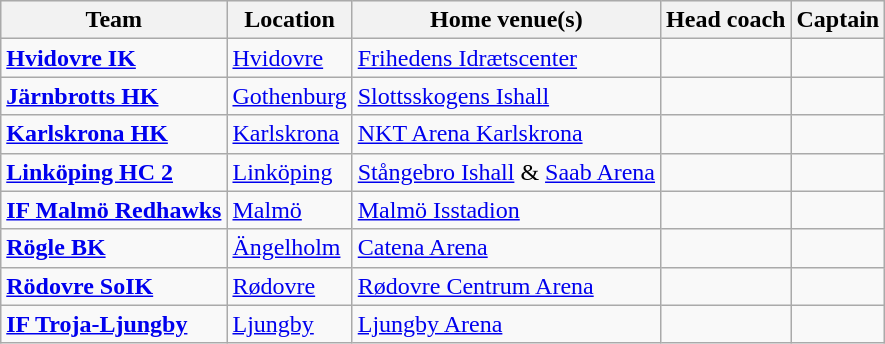<table class="wikitable sortable">
<tr style="background:#efefef;">
<th>Team</th>
<th>Location</th>
<th>Home venue(s)</th>
<th>Head coach</th>
<th>Captain</th>
</tr>
<tr>
<td><a href='#'><strong>Hvidovre IK</strong></a></td>
<td> <a href='#'>Hvidovre</a></td>
<td><a href='#'>Frihedens Idrætscenter</a></td>
<td></td>
<td></td>
</tr>
<tr>
<td><strong><a href='#'>Järnbrotts HK</a></strong></td>
<td> <a href='#'>Gothenburg</a></td>
<td><a href='#'>Slottsskogens Ishall</a></td>
<td></td>
<td></td>
</tr>
<tr>
<td><a href='#'><strong>Karlskrona HK</strong></a></td>
<td> <a href='#'>Karlskrona</a></td>
<td><a href='#'>NKT Arena Karlskrona</a></td>
<td></td>
<td></td>
</tr>
<tr>
<td><a href='#'><strong>Linköping HC 2</strong></a></td>
<td> <a href='#'>Linköping</a></td>
<td><a href='#'>Stångebro Ishall</a> & <a href='#'>Saab Arena</a></td>
<td></td>
<td></td>
</tr>
<tr>
<td><a href='#'><strong>IF Malmö Redhawks</strong></a></td>
<td> <a href='#'>Malmö</a></td>
<td><a href='#'>Malmö Isstadion</a></td>
<td></td>
<td></td>
</tr>
<tr>
<td><a href='#'><strong>Rögle BK</strong></a></td>
<td> <a href='#'>Ängelholm</a></td>
<td><a href='#'>Catena Arena</a></td>
<td></td>
<td></td>
</tr>
<tr>
<td><strong><a href='#'>Rödovre SoIK</a></strong></td>
<td> <a href='#'>Rødovre</a></td>
<td><a href='#'>Rødovre Centrum Arena</a></td>
<td></td>
<td></td>
</tr>
<tr>
<td><strong><a href='#'>IF Troja-Ljungby</a></strong></td>
<td> <a href='#'>Ljungby</a></td>
<td><a href='#'>Ljungby Arena</a></td>
<td></td>
<td></td>
</tr>
</table>
